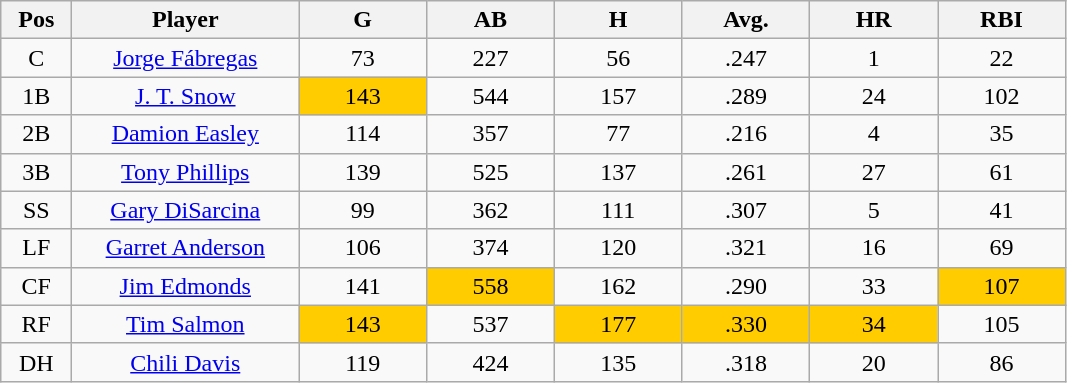<table class="wikitable sortable">
<tr>
<th bgcolor="#DDDDFF" width="5%">Pos</th>
<th bgcolor="#DDDDFF" width="16%">Player</th>
<th bgcolor="#DDDDFF" width="9%">G</th>
<th bgcolor="#DDDDFF" width="9%">AB</th>
<th bgcolor="#DDDDFF" width="9%">H</th>
<th bgcolor="#DDDDFF" width="9%">Avg.</th>
<th bgcolor="#DDDDFF" width="9%">HR</th>
<th bgcolor="#DDDDFF" width="9%">RBI</th>
</tr>
<tr align="center">
<td>C</td>
<td><a href='#'>Jorge Fábregas</a></td>
<td>73</td>
<td>227</td>
<td>56</td>
<td>.247</td>
<td>1</td>
<td>22</td>
</tr>
<tr align="center">
<td>1B</td>
<td><a href='#'>J. T. Snow</a></td>
<td bgcolor="FFCC00">143</td>
<td>544</td>
<td>157</td>
<td>.289</td>
<td>24</td>
<td>102</td>
</tr>
<tr align="center">
<td>2B</td>
<td><a href='#'>Damion Easley</a></td>
<td>114</td>
<td>357</td>
<td>77</td>
<td>.216</td>
<td>4</td>
<td>35</td>
</tr>
<tr align="center">
<td>3B</td>
<td><a href='#'>Tony Phillips</a></td>
<td>139</td>
<td>525</td>
<td>137</td>
<td>.261</td>
<td>27</td>
<td>61</td>
</tr>
<tr align="center">
<td>SS</td>
<td><a href='#'>Gary DiSarcina</a></td>
<td>99</td>
<td>362</td>
<td>111</td>
<td>.307</td>
<td>5</td>
<td>41</td>
</tr>
<tr align="center">
<td>LF</td>
<td><a href='#'>Garret Anderson</a></td>
<td>106</td>
<td>374</td>
<td>120</td>
<td>.321</td>
<td>16</td>
<td>69</td>
</tr>
<tr align="center">
<td>CF</td>
<td><a href='#'>Jim Edmonds</a></td>
<td>141</td>
<td bgcolor="FFCC00">558</td>
<td>162</td>
<td>.290</td>
<td>33</td>
<td bgcolor="FFCC00">107</td>
</tr>
<tr align="center">
<td>RF</td>
<td><a href='#'>Tim Salmon</a></td>
<td bgcolor="FFCC00">143</td>
<td>537</td>
<td bgcolor="FFCC00">177</td>
<td bgcolor="FFCC00">.330</td>
<td bgcolor="FFCC00">34</td>
<td>105</td>
</tr>
<tr align="center">
<td>DH</td>
<td><a href='#'>Chili Davis</a></td>
<td>119</td>
<td>424</td>
<td>135</td>
<td>.318</td>
<td>20</td>
<td>86</td>
</tr>
</table>
